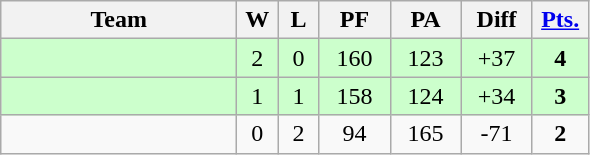<table class=wikitable>
<tr align=center>
<th width=150px>Team</th>
<th width=20px>W</th>
<th width=20px>L</th>
<th width=40px>PF</th>
<th width=40px>PA</th>
<th width=40px>Diff</th>
<th width=30px><a href='#'>Pts.</a></th>
</tr>
<tr align=center bgcolor="#ccffcc">
<td align=left></td>
<td>2</td>
<td>0</td>
<td>160</td>
<td>123</td>
<td>+37</td>
<td><strong>4</strong></td>
</tr>
<tr align=center bgcolor="#ccffcc">
<td align=left></td>
<td>1</td>
<td>1</td>
<td>158</td>
<td>124</td>
<td>+34</td>
<td><strong>3</strong></td>
</tr>
<tr align=center>
<td align=left></td>
<td>0</td>
<td>2</td>
<td>94</td>
<td>165</td>
<td>-71</td>
<td><strong>2</strong></td>
</tr>
</table>
